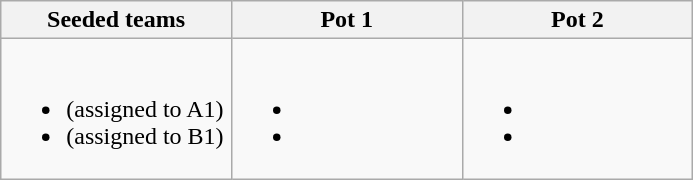<table class="wikitable">
<tr>
<th width=33%>Seeded teams</th>
<th width=33%>Pot 1</th>
<th width=33%>Pot 2</th>
</tr>
<tr>
<td><br><ul><li><strong></strong> (assigned to A1)</li><li> (assigned to B1)</li></ul></td>
<td><br><ul><li></li><li><em></em></li></ul></td>
<td><br><ul><li></li><li></li></ul></td>
</tr>
</table>
